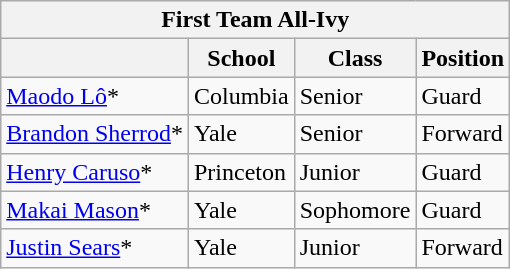<table class="wikitable">
<tr>
<th colspan="4">First Team All-Ivy</th>
</tr>
<tr>
<th></th>
<th>School</th>
<th>Class</th>
<th>Position</th>
</tr>
<tr>
<td><a href='#'>Maodo Lô</a>*</td>
<td>Columbia</td>
<td>Senior</td>
<td>Guard</td>
</tr>
<tr>
<td><a href='#'>Brandon Sherrod</a>*</td>
<td>Yale</td>
<td>Senior</td>
<td>Forward</td>
</tr>
<tr>
<td><a href='#'>Henry Caruso</a>*</td>
<td>Princeton</td>
<td>Junior</td>
<td>Guard</td>
</tr>
<tr>
<td><a href='#'>Makai Mason</a>*</td>
<td>Yale</td>
<td>Sophomore</td>
<td>Guard</td>
</tr>
<tr>
<td><a href='#'>Justin Sears</a>*</td>
<td>Yale</td>
<td>Junior</td>
<td>Forward</td>
</tr>
</table>
